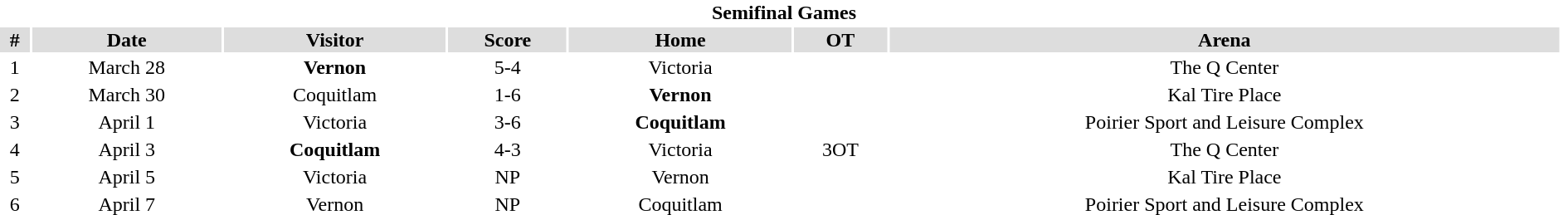<table class="toccolours collapsible collapsed" style="width:100%;">
<tr>
<th colspan="13" style="background:#fff;">Semifinal Games</th>
</tr>
<tr style="text-align:center; background:#ddd;">
<th>#</th>
<th>Date</th>
<th>Visitor</th>
<th>Score</th>
<th>Home</th>
<th>OT</th>
<th>Arena</th>
</tr>
<tr style="text-align:center;">
<td>1</td>
<td>March 28</td>
<td><strong>Vernon</strong></td>
<td>5-4</td>
<td>Victoria</td>
<td></td>
<td>The Q Center</td>
</tr>
<tr style="text-align:center;">
<td>2</td>
<td>March 30</td>
<td>Coquitlam</td>
<td>1-6</td>
<td><strong>Vernon</strong></td>
<td></td>
<td>Kal Tire Place</td>
</tr>
<tr style="text-align:center;">
<td>3</td>
<td>April 1</td>
<td>Victoria</td>
<td>3-6</td>
<td><strong>Coquitlam</strong></td>
<td></td>
<td>Poirier Sport and Leisure Complex</td>
</tr>
<tr style="text-align:center;">
<td>4</td>
<td>April 3</td>
<td><strong>Coquitlam</strong></td>
<td>4-3</td>
<td>Victoria</td>
<td>3OT</td>
<td>The Q Center</td>
</tr>
<tr style="text-align:center;">
<td>5</td>
<td>April 5</td>
<td>Victoria</td>
<td>NP</td>
<td>Vernon</td>
<td></td>
<td>Kal Tire Place</td>
<td></td>
</tr>
<tr style="text-align:center;">
<td>6</td>
<td>April 7</td>
<td>Vernon</td>
<td>NP</td>
<td>Coquitlam</td>
<td></td>
<td>Poirier Sport and Leisure Complex</td>
<td></td>
</tr>
</table>
